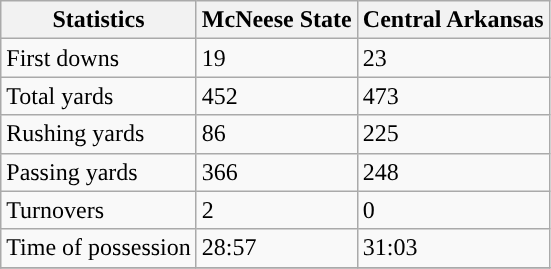<table class="wikitable">
<tr>
<th>Statistics</th>
<th>McNeese State</th>
<th>Central Arkansas</th>
</tr>
<tr>
<td>First downs</td>
<td>19</td>
<td>23</td>
</tr>
<tr>
<td>Total yards</td>
<td>452</td>
<td>473</td>
</tr>
<tr>
<td>Rushing yards</td>
<td>86</td>
<td>225</td>
</tr>
<tr>
<td>Passing yards</td>
<td>366</td>
<td>248</td>
</tr>
<tr>
<td>Turnovers</td>
<td>2</td>
<td>0</td>
</tr>
<tr>
<td>Time of possession</td>
<td>28:57</td>
<td>31:03</td>
</tr>
<tr>
</tr>
</table>
